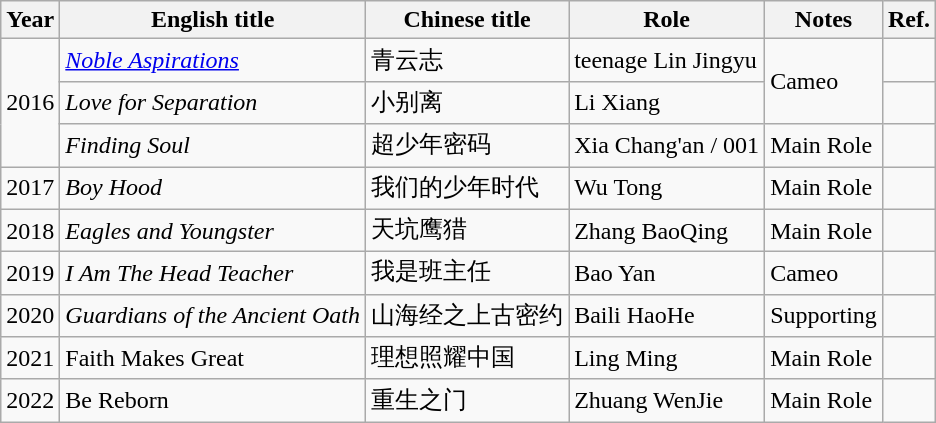<table class="wikitable sortable">
<tr>
<th>Year</th>
<th>English title</th>
<th>Chinese title</th>
<th>Role</th>
<th>Notes</th>
<th>Ref.</th>
</tr>
<tr>
<td rowspan=3>2016</td>
<td><em><a href='#'>Noble Aspirations</a></em></td>
<td>青云志</td>
<td>teenage Lin Jingyu</td>
<td rowspan=2>Cameo</td>
<td></td>
</tr>
<tr>
<td><em>Love for Separation</em></td>
<td>小别离</td>
<td>Li Xiang</td>
<td></td>
</tr>
<tr>
<td><em>Finding Soul</em></td>
<td>超少年密码</td>
<td>Xia Chang'an / 001</td>
<td>Main Role</td>
<td></td>
</tr>
<tr>
<td>2017</td>
<td><em>Boy Hood</em></td>
<td>我们的少年时代</td>
<td>Wu Tong</td>
<td>Main Role</td>
<td></td>
</tr>
<tr>
<td>2018</td>
<td><em>Eagles and Youngster</em></td>
<td>天坑鹰猎</td>
<td>Zhang BaoQing</td>
<td>Main Role</td>
<td></td>
</tr>
<tr>
<td>2019</td>
<td><em>I Am The Head Teacher</em></td>
<td>我是班主任</td>
<td>Bao Yan</td>
<td>Cameo</td>
<td></td>
</tr>
<tr>
<td>2020</td>
<td><em>Guardians of the Ancient Oath</em></td>
<td>山海经之上古密约</td>
<td>Baili HaoHe</td>
<td>Supporting</td>
<td></td>
</tr>
<tr>
<td>2021</td>
<td>Faith Makes Great</td>
<td>理想照耀中国</td>
<td>Ling Ming</td>
<td>Main Role</td>
<td></td>
</tr>
<tr>
<td>2022</td>
<td>Be Reborn</td>
<td>重生之门</td>
<td>Zhuang WenJie</td>
<td>Main Role</td>
<td></td>
</tr>
</table>
